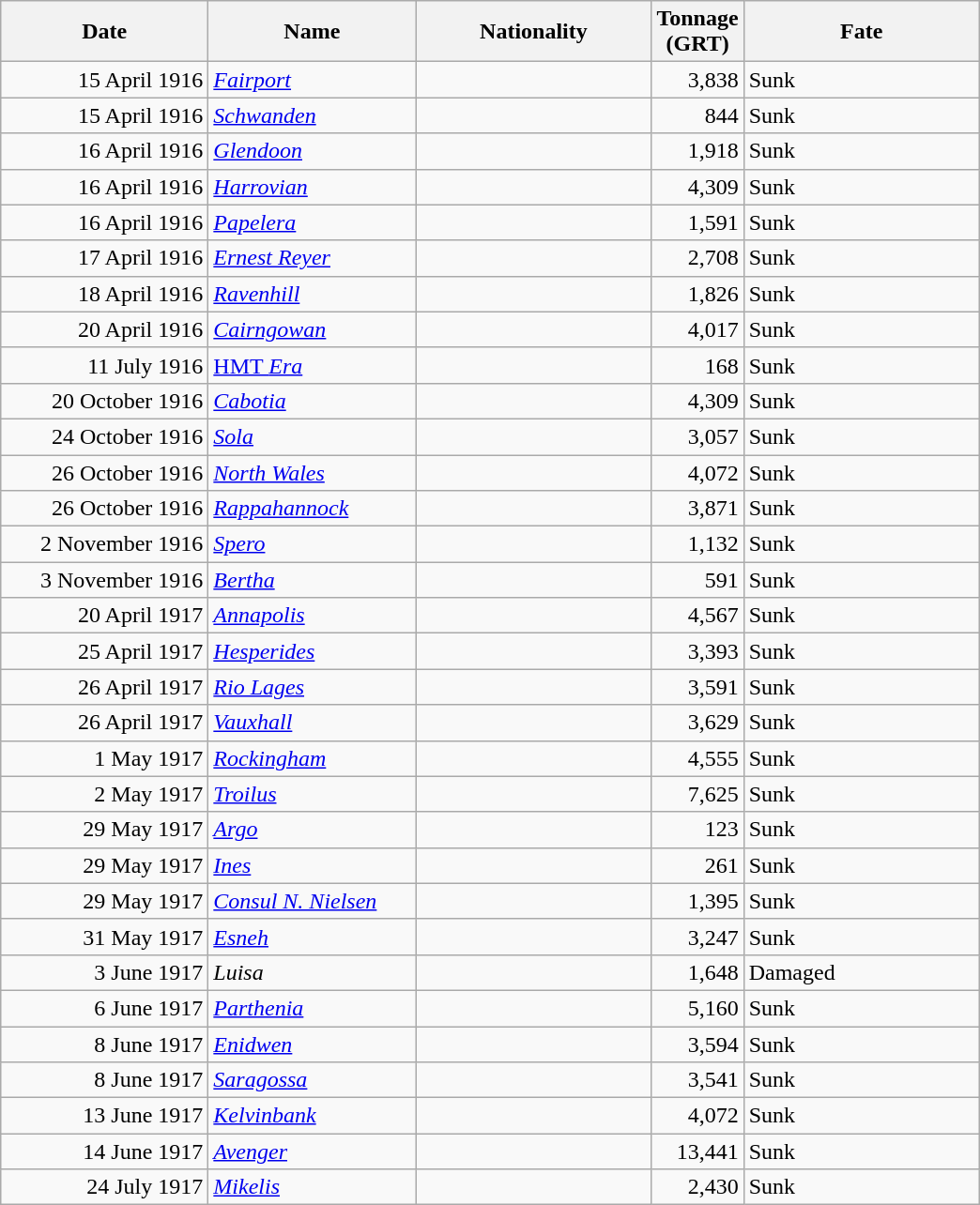<table class="wikitable sortable">
<tr>
<th width="140px">Date</th>
<th width="140px">Name</th>
<th width="160px">Nationality</th>
<th width="25px">Tonnage<br>(GRT)</th>
<th width="160px">Fate</th>
</tr>
<tr>
<td align="right">15 April 1916</td>
<td align="left"><a href='#'><em>Fairport</em></a></td>
<td align="left"></td>
<td align="right">3,838</td>
<td align="left">Sunk</td>
</tr>
<tr>
<td align="right">15 April 1916</td>
<td align="left"><a href='#'><em>Schwanden</em></a></td>
<td align="left"></td>
<td align="right">844</td>
<td align="left">Sunk</td>
</tr>
<tr>
<td align="right">16 April 1916</td>
<td align="left"><a href='#'><em>Glendoon</em></a></td>
<td align="left"></td>
<td align="right">1,918</td>
<td align="left">Sunk</td>
</tr>
<tr>
<td align="right">16 April 1916</td>
<td align="left"><a href='#'><em>Harrovian</em></a></td>
<td align="left"></td>
<td align="right">4,309</td>
<td align="left">Sunk</td>
</tr>
<tr>
<td align="right">16 April 1916</td>
<td align="left"><a href='#'><em>Papelera</em></a></td>
<td align="left"></td>
<td align="right">1,591</td>
<td align="left">Sunk</td>
</tr>
<tr>
<td align="right">17 April 1916</td>
<td align="left"><a href='#'><em>Ernest Reyer</em></a></td>
<td align="left"></td>
<td align="right">2,708</td>
<td align="left">Sunk</td>
</tr>
<tr>
<td align="right">18 April 1916</td>
<td align="left"><a href='#'><em>Ravenhill</em></a></td>
<td align="left"></td>
<td align="right">1,826</td>
<td align="left">Sunk</td>
</tr>
<tr>
<td align="right">20 April 1916</td>
<td align="left"><a href='#'><em>Cairngowan</em></a></td>
<td align="left"></td>
<td align="right">4,017</td>
<td align="left">Sunk</td>
</tr>
<tr>
<td align="right">11 July 1916</td>
<td align="left"><a href='#'>HMT <em>Era</em></a></td>
<td align="left"></td>
<td align="right">168</td>
<td align="left">Sunk</td>
</tr>
<tr>
<td align="right">20 October 1916</td>
<td align="left"><a href='#'><em>Cabotia</em></a></td>
<td align="left"></td>
<td align="right">4,309</td>
<td align="left">Sunk</td>
</tr>
<tr>
<td align="right">24 October 1916</td>
<td align="left"><a href='#'><em>Sola</em></a></td>
<td align="left"></td>
<td align="right">3,057</td>
<td align="left">Sunk</td>
</tr>
<tr>
<td align="right">26 October 1916</td>
<td align="left"><a href='#'><em>North Wales</em></a></td>
<td align="left"></td>
<td align="right">4,072</td>
<td align="left">Sunk</td>
</tr>
<tr>
<td align="right">26 October 1916</td>
<td align="left"><a href='#'><em>Rappahannock</em></a></td>
<td align="left"></td>
<td align="right">3,871</td>
<td align="left">Sunk</td>
</tr>
<tr>
<td align="right">2 November 1916</td>
<td align="left"><a href='#'><em>Spero</em></a></td>
<td align="left"></td>
<td align="right">1,132</td>
<td align="left">Sunk</td>
</tr>
<tr>
<td align="right">3 November 1916</td>
<td align="left"><a href='#'><em>Bertha</em></a></td>
<td align="left"></td>
<td align="right">591</td>
<td align="left">Sunk</td>
</tr>
<tr>
<td align="right">20 April 1917</td>
<td align="left"><a href='#'><em>Annapolis</em></a></td>
<td align="left"></td>
<td align="right">4,567</td>
<td align="left">Sunk</td>
</tr>
<tr>
<td align="right">25 April 1917</td>
<td align="left"><a href='#'><em>Hesperides</em></a></td>
<td align="left"></td>
<td align="right">3,393</td>
<td align="left">Sunk</td>
</tr>
<tr>
<td align="right">26 April 1917</td>
<td align="left"><a href='#'><em>Rio Lages</em></a></td>
<td align="left"></td>
<td align="right">3,591</td>
<td align="left">Sunk</td>
</tr>
<tr>
<td align="right">26 April 1917</td>
<td align="left"><a href='#'><em>Vauxhall</em></a></td>
<td align="left"></td>
<td align="right">3,629</td>
<td align="left">Sunk</td>
</tr>
<tr>
<td align="right">1 May 1917</td>
<td align="left"><a href='#'><em>Rockingham</em></a></td>
<td align="left"></td>
<td align="right">4,555</td>
<td align="left">Sunk</td>
</tr>
<tr>
<td align="right">2 May 1917</td>
<td align="left"><a href='#'><em>Troilus</em></a></td>
<td align="left"></td>
<td align="right">7,625</td>
<td align="left">Sunk</td>
</tr>
<tr>
<td align="right">29 May 1917</td>
<td align="left"><a href='#'><em>Argo</em></a></td>
<td align="left"></td>
<td align="right">123</td>
<td align="left">Sunk</td>
</tr>
<tr>
<td align="right">29 May 1917</td>
<td align="left"><a href='#'><em>Ines</em></a></td>
<td align="left"></td>
<td align="right">261</td>
<td align="left">Sunk</td>
</tr>
<tr>
<td align="right">29 May 1917</td>
<td align="left"><a href='#'><em>Consul N. Nielsen</em></a></td>
<td align="left"></td>
<td align="right">1,395</td>
<td align="left">Sunk</td>
</tr>
<tr>
<td align="right">31 May 1917</td>
<td align="left"><a href='#'><em>Esneh</em></a></td>
<td align="left"></td>
<td align="right">3,247</td>
<td align="left">Sunk</td>
</tr>
<tr>
<td align="right">3 June 1917</td>
<td align="left"><em>Luisa</em></td>
<td align="left"></td>
<td align="right">1,648</td>
<td align="left">Damaged</td>
</tr>
<tr>
<td align="right">6 June 1917</td>
<td align="left"><a href='#'><em>Parthenia</em></a></td>
<td align="left"></td>
<td align="right">5,160</td>
<td align="left">Sunk</td>
</tr>
<tr>
<td align="right">8 June 1917</td>
<td align="left"><a href='#'><em>Enidwen</em></a></td>
<td align="left"></td>
<td align="right">3,594</td>
<td align="left">Sunk</td>
</tr>
<tr>
<td align="right">8 June 1917</td>
<td align="left"><a href='#'><em>Saragossa</em></a></td>
<td align="left"></td>
<td align="right">3,541</td>
<td align="left">Sunk</td>
</tr>
<tr>
<td align="right">13 June 1917</td>
<td align="left"><a href='#'><em>Kelvinbank</em></a></td>
<td align="left"></td>
<td align="right">4,072</td>
<td align="left">Sunk</td>
</tr>
<tr>
<td align="right">14 June 1917</td>
<td align="left"><a href='#'><em>Avenger</em></a></td>
<td align="left"></td>
<td align="right">13,441</td>
<td align="left">Sunk</td>
</tr>
<tr>
<td align="right">24 July 1917</td>
<td align="left"><a href='#'><em>Mikelis</em></a></td>
<td align="left"></td>
<td align="right">2,430</td>
<td align="left">Sunk</td>
</tr>
</table>
